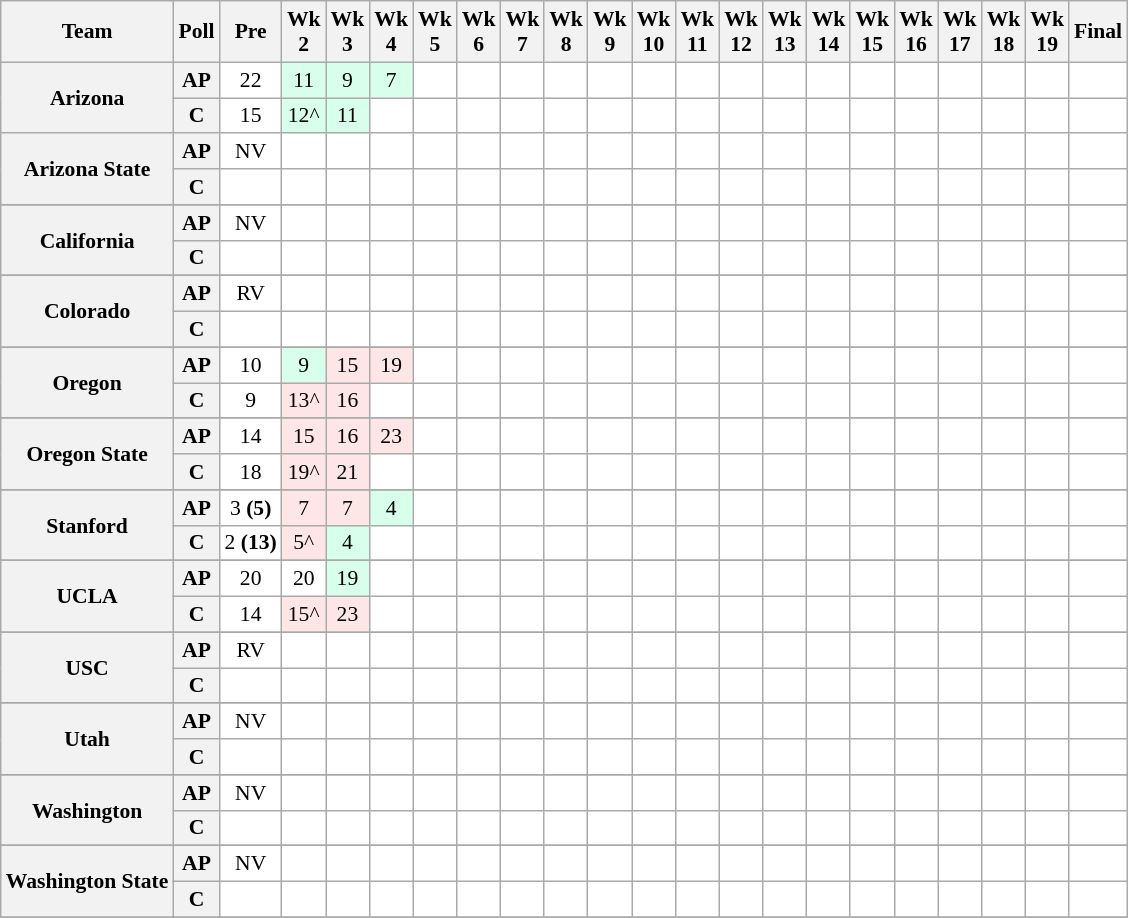<table class="wikitable" style="white-space:nowrap;font-size:90%;text-align:center;">
<tr>
<th>Team</th>
<th>Poll</th>
<th>Pre</th>
<th>Wk<br>2</th>
<th>Wk<br>3</th>
<th>Wk<br>4</th>
<th>Wk<br>5</th>
<th>Wk<br>6</th>
<th>Wk<br>7</th>
<th>Wk<br>8</th>
<th>Wk<br>9</th>
<th>Wk<br>10</th>
<th>Wk<br>11</th>
<th>Wk<br>12</th>
<th>Wk<br>13</th>
<th>Wk<br>14</th>
<th>Wk<br>15</th>
<th>Wk<br>16</th>
<th>Wk<br>17</th>
<th>Wk<br>18</th>
<th>Wk<br>19</th>
<th>Final</th>
</tr>
<tr>
<th rowspan=2 style=>Arizona</th>
<th>AP</th>
<td style="background:#FFF;">22</td>
<td style="background:#D8FFEB;">11</td>
<td style="background:#D8FFEB;">9</td>
<td style="background:#D8FFEB;">7</td>
<td style="background:#FFF;"></td>
<td style="background:#FFF;"></td>
<td style="background:#FFF;"></td>
<td style="background:#FFF;"></td>
<td style="background:#FFF;"></td>
<td style="background:#FFF;"></td>
<td style="background:#FFF;"></td>
<td style="background:#FFF;"></td>
<td style="background:#FFF;"></td>
<td style="background:#FFF;"></td>
<td style="background:#FFF;"></td>
<td style="background:#FFF;"></td>
<td style="background:#FFF;"></td>
<td style="background:#FFF;"></td>
<td style="background:#FFF;"></td>
<td style="background:#FFF;"></td>
</tr>
<tr>
<th>C</th>
<td style="background:#FFF;">15</td>
<td style="background:#D8FFEB;">12^</td>
<td style="background:#D8FFEB;">11</td>
<td style="background:#FFF;"></td>
<td style="background:#FFF;"></td>
<td style="background:#FFF;"></td>
<td style="background:#FFF;"></td>
<td style="background:#FFF;"></td>
<td style="background:#FFF;"></td>
<td style="background:#FFF;"></td>
<td style="background:#FFF;"></td>
<td style="background:#FFF;"></td>
<td style="background:#FFF;"></td>
<td style="background:#FFF;"></td>
<td style="background:#FFF;"></td>
<td style="background:#FFF;"></td>
<td style="background:#FFF;"></td>
<td style="background:#FFF;"></td>
<td style="background:#FFF;"></td>
<td style="background:#FFF;"></td>
</tr>
<tr>
<th rowspan=2 style=>Arizona State</th>
<th>AP</th>
<td style="background:#FFF;">NV</td>
<td style="background:#FFF;"></td>
<td style="background:#FFF;"></td>
<td style="background:#FFF;"></td>
<td style="background:#FFF;"></td>
<td style="background:#FFF;"></td>
<td style="background:#FFF;"></td>
<td style="background:#FFF;"></td>
<td style="background:#FFF;"></td>
<td style="background:#FFF;"></td>
<td style="background:#FFF;"></td>
<td style="background:#FFF;"></td>
<td style="background:#FFF;"></td>
<td style="background:#FFF;"></td>
<td style="background:#FFF;"></td>
<td style="background:#FFF;"></td>
<td style="background:#FFF;"></td>
<td style="background:#FFF;"></td>
<td style="background:#FFF;"></td>
<td style="background:#FFF;"></td>
</tr>
<tr>
<th>C</th>
<td style="background:#FFF;"></td>
<td style="background:#FFF;"></td>
<td style="background:#FFF;"></td>
<td style="background:#FFF;"></td>
<td style="background:#FFF;"></td>
<td style="background:#FFF;"></td>
<td style="background:#FFF;"></td>
<td style="background:#FFF;"></td>
<td style="background:#FFF;"></td>
<td style="background:#FFF;"></td>
<td style="background:#FFF;"></td>
<td style="background:#FFF;"></td>
<td style="background:#FFF;"></td>
<td style="background:#FFF;"></td>
<td style="background:#FFF;"></td>
<td style="background:#FFF;"></td>
<td style="background:#FFF;"></td>
<td style="background:#FFF;"></td>
<td style="background:#FFF;"></td>
<td style="background:#FFF;"></td>
</tr>
<tr>
</tr>
<tr>
<th rowspan=2 style=>California</th>
<th>AP</th>
<td style="background:#FFF;">NV</td>
<td style="background:#FFF;"></td>
<td style="background:#FFF;"></td>
<td style="background:#FFF;"></td>
<td style="background:#FFF;"></td>
<td style="background:#FFF;"></td>
<td style="background:#FFF;"></td>
<td style="background:#FFF;"></td>
<td style="background:#FFF;"></td>
<td style="background:#FFF;"></td>
<td style="background:#FFF;"></td>
<td style="background:#FFF;"></td>
<td style="background:#FFF;"></td>
<td style="background:#FFF;"></td>
<td style="background:#FFF;"></td>
<td style="background:#FFF;"></td>
<td style="background:#FFF;"></td>
<td style="background:#FFF;"></td>
<td style="background:#FFF;"></td>
<td style="background:#FFF;"></td>
</tr>
<tr>
<th>C</th>
<td style="background:#FFF;"></td>
<td style="background:#FFF;"></td>
<td style="background:#FFF;"></td>
<td style="background:#FFF;"></td>
<td style="background:#FFF;"></td>
<td style="background:#FFF;"></td>
<td style="background:#FFF;"></td>
<td style="background:#FFF;"></td>
<td style="background:#FFF;"></td>
<td style="background:#FFF;"></td>
<td style="background:#FFF;"></td>
<td style="background:#FFF;"></td>
<td style="background:#FFF;"></td>
<td style="background:#FFF;"></td>
<td style="background:#FFF;"></td>
<td style="background:#FFF;"></td>
<td style="background:#FFF;"></td>
<td style="background:#FFF;"></td>
<td style="background:#FFF;"></td>
<td style="background:#FFF;"></td>
</tr>
<tr>
</tr>
<tr>
<th rowspan=2 style=>Colorado</th>
<th>AP</th>
<td style="background:#FFF;">RV</td>
<td style="background:#FFF;"></td>
<td style="background:#FFF;"></td>
<td style="background:#FFF;"></td>
<td style="background:#FFF;"></td>
<td style="background:#FFF;"></td>
<td style="background:#FFF;"></td>
<td style="background:#FFF;"></td>
<td style="background:#FFF;"></td>
<td style="background:#FFF;"></td>
<td style="background:#FFF;"></td>
<td style="background:#FFF;"></td>
<td style="background:#FFF;"></td>
<td style="background:#FFF;"></td>
<td style="background:#FFF;"></td>
<td style="background:#FFF;"></td>
<td style="background:#FFF;"></td>
<td style="background:#FFF;"></td>
<td style="background:#FFF;"></td>
<td style="background:#FFF;"></td>
</tr>
<tr>
<th>C</th>
<td style="background:#FFF;"></td>
<td style="background:#FFF;"></td>
<td style="background:#FFF;"></td>
<td style="background:#FFF;"></td>
<td style="background:#FFF;"></td>
<td style="background:#FFF;"></td>
<td style="background:#FFF;"></td>
<td style="background:#FFF;"></td>
<td style="background:#FFF;"></td>
<td style="background:#FFF;"></td>
<td style="background:#FFF;"></td>
<td style="background:#FFF;"></td>
<td style="background:#FFF;"></td>
<td style="background:#FFF;"></td>
<td style="background:#FFF;"></td>
<td style="background:#FFF;"></td>
<td style="background:#FFF;"></td>
<td style="background:#FFF;"></td>
<td style="background:#FFF;"></td>
<td style="background:#FFF;"></td>
</tr>
<tr>
</tr>
<tr>
<th rowspan=2 style=>Oregon</th>
<th>AP</th>
<td style="background:#FFF;">10</td>
<td style="background:#D8FFEB;">9</td>
<td style="background:#FFE6E6;">15</td>
<td style="background:#FFE6E6;">19</td>
<td style="background:#FFF;"></td>
<td style="background:#FFF;"></td>
<td style="background:#FFF;"></td>
<td style="background:#FFF;"></td>
<td style="background:#FFF;"></td>
<td style="background:#FFF;"></td>
<td style="background:#FFF;"></td>
<td style="background:#FFF;"></td>
<td style="background:#FFF;"></td>
<td style="background:#FFF;"></td>
<td style="background:#FFF;"></td>
<td style="background:#FFF;"></td>
<td style="background:#FFF;"></td>
<td style="background:#FFF;"></td>
<td style="background:#FFF;"></td>
<td style="background:#FFF;"></td>
</tr>
<tr>
<th>C</th>
<td style="background:#FFF;">9</td>
<td style="background:#FFE6E6;">13^</td>
<td style="background:#FFE6E6;">16</td>
<td style="background:#FFF;"></td>
<td style="background:#FFF;"></td>
<td style="background:#FFF;"></td>
<td style="background:#FFF;"></td>
<td style="background:#FFF;"></td>
<td style="background:#FFF;"></td>
<td style="background:#FFF;"></td>
<td style="background:#FFF;"></td>
<td style="background:#FFF;"></td>
<td style="background:#FFF;"></td>
<td style="background:#FFF;"></td>
<td style="background:#FFF;"></td>
<td style="background:#FFF;"></td>
<td style="background:#FFF;"></td>
<td style="background:#FFF;"></td>
<td style="background:#FFF;"></td>
<td style="background:#FFF;"></td>
</tr>
<tr>
</tr>
<tr>
<th rowspan=2 style=>Oregon State</th>
<th>AP</th>
<td style="background:#FFF;">14</td>
<td style="background:#FFE6E6;">15</td>
<td style="background:#FFE6E6;">16</td>
<td style="background:#FFE6E6;">23</td>
<td style="background:#FFF;"></td>
<td style="background:#FFF;"></td>
<td style="background:#FFF;"></td>
<td style="background:#FFF;"></td>
<td style="background:#FFF;"></td>
<td style="background:#FFF;"></td>
<td style="background:#FFF;"></td>
<td style="background:#FFF;"></td>
<td style="background:#FFF;"></td>
<td style="background:#FFF;"></td>
<td style="background:#FFF;"></td>
<td style="background:#FFF;"></td>
<td style="background:#FFF;"></td>
<td style="background:#FFF;"></td>
<td style="background:#FFF;"></td>
<td style="background:#FFF;"></td>
</tr>
<tr>
<th>C</th>
<td style="background:#FFF;">18</td>
<td style="background:#FFE6E6;">19^</td>
<td style="background:#FFE6E6;">21</td>
<td style="background:#FFF;"></td>
<td style="background:#FFF;"></td>
<td style="background:#FFF;"></td>
<td style="background:#FFF;"></td>
<td style="background:#FFF;"></td>
<td style="background:#FFF;"></td>
<td style="background:#FFF;"></td>
<td style="background:#FFF;"></td>
<td style="background:#FFF;"></td>
<td style="background:#FFF;"></td>
<td style="background:#FFF;"></td>
<td style="background:#FFF;"></td>
<td style="background:#FFF;"></td>
<td style="background:#FFF;"></td>
<td style="background:#FFF;"></td>
<td style="background:#FFF;"></td>
<td style="background:#FFF;"></td>
</tr>
<tr>
</tr>
<tr>
<th rowspan=2 style=>Stanford</th>
<th>AP</th>
<td style="background:#FFF;">3 <strong>(5)</strong></td>
<td style="background:#FFE6E6;">7</td>
<td style="background:#FFE6E6;">7</td>
<td style="background:#D8FFEB;">4</td>
<td style="background:#FFF;"></td>
<td style="background:#FFF;"></td>
<td style="background:#FFF;"></td>
<td style="background:#FFF;"></td>
<td style="background:#FFF;"></td>
<td style="background:#FFF;"></td>
<td style="background:#FFF;"></td>
<td style="background:#FFF;"></td>
<td style="background:#FFF;"></td>
<td style="background:#FFF;"></td>
<td style="background:#FFF;"></td>
<td style="background:#FFF;"></td>
<td style="background:#FFF;"></td>
<td style="background:#FFF;"></td>
<td style="background:#FFF;"></td>
<td style="background:#FFF;"></td>
</tr>
<tr>
<th>C</th>
<td style="background:#FFF;">2 <strong>(13)</strong></td>
<td style="background:#FFE6E6;">5^</td>
<td style="background:#D8FFEB;">4</td>
<td style="background:#FFF;"></td>
<td style="background:#FFF;"></td>
<td style="background:#FFF;"></td>
<td style="background:#FFF;"></td>
<td style="background:#FFF;"></td>
<td style="background:#FFF;"></td>
<td style="background:#FFF;"></td>
<td style="background:#FFF;"></td>
<td style="background:#FFF;"></td>
<td style="background:#FFF;"></td>
<td style="background:#FFF;"></td>
<td style="background:#FFF;"></td>
<td style="background:#FFF;"></td>
<td style="background:#FFF;"></td>
<td style="background:#FFF;"></td>
<td style="background:#FFF;"></td>
<td style="background:#FFF;"></td>
</tr>
<tr>
</tr>
<tr>
<th rowspan=2 style=>UCLA</th>
<th>AP</th>
<td style="background:#FFF;">20</td>
<td style="background:#FFF;">20</td>
<td style="background:#D8FFEB;">19</td>
<td style="background:#FFF;"></td>
<td style="background:#FFF;"></td>
<td style="background:#FFF;"></td>
<td style="background:#FFF;"></td>
<td style="background:#FFF;"></td>
<td style="background:#FFF;"></td>
<td style="background:#FFF;"></td>
<td style="background:#FFF;"></td>
<td style="background:#FFF;"></td>
<td style="background:#FFF;"></td>
<td style="background:#FFF;"></td>
<td style="background:#FFF;"></td>
<td style="background:#FFF;"></td>
<td style="background:#FFF;"></td>
<td style="background:#FFF;"></td>
<td style="background:#FFF;"></td>
<td style="background:#FFF;"></td>
</tr>
<tr>
<th>C</th>
<td style="background:#FFF;">14</td>
<td style="background:#FFE6E6;">15^</td>
<td style="background:#FFE6E6;">23</td>
<td style="background:#FFF;"></td>
<td style="background:#FFF;"></td>
<td style="background:#FFF;"></td>
<td style="background:#FFF;"></td>
<td style="background:#FFF;"></td>
<td style="background:#FFF;"></td>
<td style="background:#FFF;"></td>
<td style="background:#FFF;"></td>
<td style="background:#FFF;"></td>
<td style="background:#FFF;"></td>
<td style="background:#FFF;"></td>
<td style="background:#FFF;"></td>
<td style="background:#FFF;"></td>
<td style="background:#FFF;"></td>
<td style="background:#FFF;"></td>
<td style="background:#FFF;"></td>
<td style="background:#FFF;"></td>
</tr>
<tr>
</tr>
<tr>
<th rowspan=2 style=>USC</th>
<th>AP</th>
<td style="background:#FFF;">RV</td>
<td style="background:#FFF;"></td>
<td style="background:#FFF;"></td>
<td style="background:#FFF;"></td>
<td style="background:#FFF;"></td>
<td style="background:#FFF;"></td>
<td style="background:#FFF;"></td>
<td style="background:#FFF;"></td>
<td style="background:#FFF;"></td>
<td style="background:#FFF;"></td>
<td style="background:#FFF;"></td>
<td style="background:#FFF;"></td>
<td style="background:#FFF;"></td>
<td style="background:#FFF;"></td>
<td style="background:#FFF;"></td>
<td style="background:#FFF;"></td>
<td style="background:#FFF;"></td>
<td style="background:#FFF;"></td>
<td style="background:#FFF;"></td>
<td style="background:#FFF;"></td>
</tr>
<tr>
<th>C</th>
<td style="background:#FFF;"></td>
<td style="background:#FFF;"></td>
<td style="background:#FFF;"></td>
<td style="background:#FFF;"></td>
<td style="background:#FFF;"></td>
<td style="background:#FFF;"></td>
<td style="background:#FFF;"></td>
<td style="background:#FFF;"></td>
<td style="background:#FFF;"></td>
<td style="background:#FFF;"></td>
<td style="background:#FFF;"></td>
<td style="background:#FFF;"></td>
<td style="background:#FFF;"></td>
<td style="background:#FFF;"></td>
<td style="background:#FFF;"></td>
<td style="background:#FFF;"></td>
<td style="background:#FFF;"></td>
<td style="background:#FFF;"></td>
<td style="background:#FFF;"></td>
<td style="background:#FFF;"></td>
</tr>
<tr>
</tr>
<tr>
<th rowspan=2 style=>Utah</th>
<th>AP</th>
<td style="background:#FFF;">NV</td>
<td style="background:#FFF;"></td>
<td style="background:#FFF;"></td>
<td style="background:#FFF;"></td>
<td style="background:#FFF;"></td>
<td style="background:#FFF;"></td>
<td style="background:#FFF;"></td>
<td style="background:#FFF;"></td>
<td style="background:#FFF;"></td>
<td style="background:#FFF;"></td>
<td style="background:#FFF;"></td>
<td style="background:#FFF;"></td>
<td style="background:#FFF;"></td>
<td style="background:#FFF;"></td>
<td style="background:#FFF;"></td>
<td style="background:#FFF;"></td>
<td style="background:#FFF;"></td>
<td style="background:#FFF;"></td>
<td style="background:#FFF;"></td>
<td style="background:#FFF;"></td>
</tr>
<tr>
<th>C</th>
<td style="background:#FFF;"></td>
<td style="background:#FFF;"></td>
<td style="background:#FFF;"></td>
<td style="background:#FFF;"></td>
<td style="background:#FFF;"></td>
<td style="background:#FFF;"></td>
<td style="background:#FFF;"></td>
<td style="background:#FFF;"></td>
<td style="background:#FFF;"></td>
<td style="background:#FFF;"></td>
<td style="background:#FFF;"></td>
<td style="background:#FFF;"></td>
<td style="background:#FFF;"></td>
<td style="background:#FFF;"></td>
<td style="background:#FFF;"></td>
<td style="background:#FFF;"></td>
<td style="background:#FFF;"></td>
<td style="background:#FFF;"></td>
<td style="background:#FFF;"></td>
<td style="background:#FFF;"></td>
</tr>
<tr>
</tr>
<tr>
<th rowspan=2 style=>Washington</th>
<th>AP</th>
<td style="background:#FFF;">NV</td>
<td style="background:#FFF;"></td>
<td style="background:#FFF;"></td>
<td style="background:#FFF;"></td>
<td style="background:#FFF;"></td>
<td style="background:#FFF;"></td>
<td style="background:#FFF;"></td>
<td style="background:#FFF;"></td>
<td style="background:#FFF;"></td>
<td style="background:#FFF;"></td>
<td style="background:#FFF;"></td>
<td style="background:#FFF;"></td>
<td style="background:#FFF;"></td>
<td style="background:#FFF;"></td>
<td style="background:#FFF;"></td>
<td style="background:#FFF;"></td>
<td style="background:#FFF;"></td>
<td style="background:#FFF;"></td>
<td style="background:#FFF;"></td>
<td style="background:#FFF;"></td>
</tr>
<tr>
<th>C</th>
<td style="background:#FFF;"></td>
<td style="background:#FFF;"></td>
<td style="background:#FFF;"></td>
<td style="background:#FFF;"></td>
<td style="background:#FFF;"></td>
<td style="background:#FFF;"></td>
<td style="background:#FFF;"></td>
<td style="background:#FFF;"></td>
<td style="background:#FFF;"></td>
<td style="background:#FFF;"></td>
<td style="background:#FFF;"></td>
<td style="background:#FFF;"></td>
<td style="background:#FFF;"></td>
<td style="background:#FFF;"></td>
<td style="background:#FFF;"></td>
<td style="background:#FFF;"></td>
<td style="background:#FFF;"></td>
<td style="background:#FFF;"></td>
<td style="background:#FFF;"></td>
<td style="background:#FFF;"></td>
</tr>
<tr>
</tr>
<tr>
<th rowspan=2 style=>Washington State</th>
<th>AP</th>
<td style="background:#FFF;">NV</td>
<td style="background:#FFF;"></td>
<td style="background:#FFF;"></td>
<td style="background:#FFF;"></td>
<td style="background:#FFF;"></td>
<td style="background:#FFF;"></td>
<td style="background:#FFF;"></td>
<td style="background:#FFF;"></td>
<td style="background:#FFF;"></td>
<td style="background:#FFF;"></td>
<td style="background:#FFF;"></td>
<td style="background:#FFF;"></td>
<td style="background:#FFF;"></td>
<td style="background:#FFF;"></td>
<td style="background:#FFF;"></td>
<td style="background:#FFF;"></td>
<td style="background:#FFF;"></td>
<td style="background:#FFF;"></td>
<td style="background:#FFF;"></td>
<td style="background:#FFF;"></td>
</tr>
<tr>
<th>C</th>
<td style="background:#FFF;"></td>
<td style="background:#FFF;"></td>
<td style="background:#FFF;"></td>
<td style="background:#FFF;"></td>
<td style="background:#FFF;"></td>
<td style="background:#FFF;"></td>
<td style="background:#FFF;"></td>
<td style="background:#FFF;"></td>
<td style="background:#FFF;"></td>
<td style="background:#FFF;"></td>
<td style="background:#FFF;"></td>
<td style="background:#FFF;"></td>
<td style="background:#FFF;"></td>
<td style="background:#FFF;"></td>
<td style="background:#FFF;"></td>
<td style="background:#FFF;"></td>
<td style="background:#FFF;"></td>
<td style="background:#FFF;"></td>
<td style="background:#FFF;"></td>
<td style="background:#FFF;"></td>
</tr>
<tr>
</tr>
<tr>
</tr>
</table>
